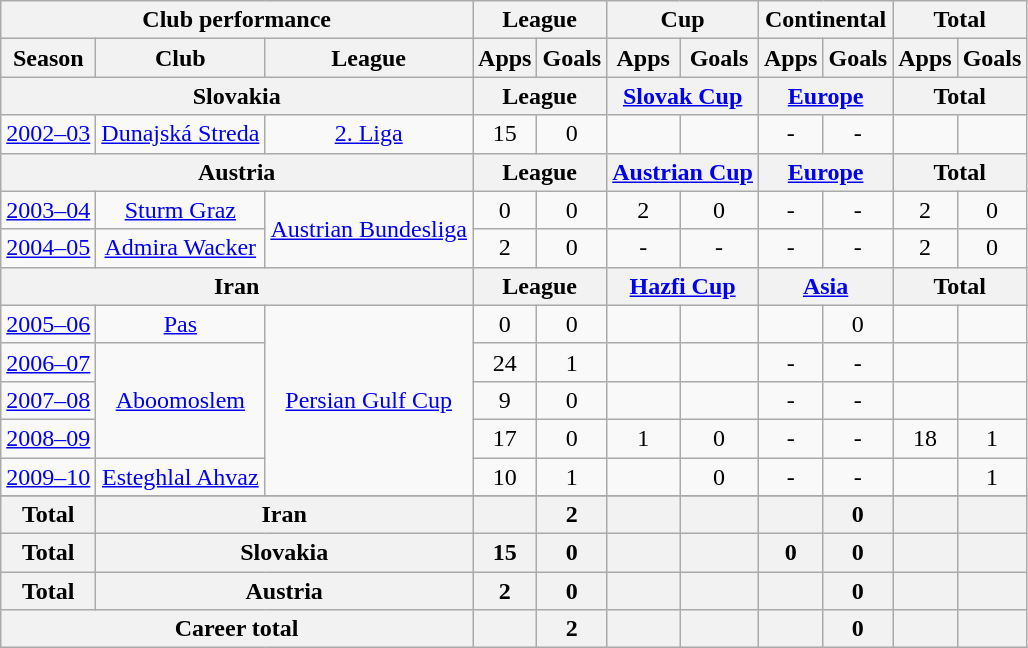<table class="wikitable" style="text-align:center">
<tr>
<th colspan=3>Club performance</th>
<th colspan=2>League</th>
<th colspan=2>Cup</th>
<th colspan=2>Continental</th>
<th colspan=2>Total</th>
</tr>
<tr>
<th>Season</th>
<th>Club</th>
<th>League</th>
<th>Apps</th>
<th>Goals</th>
<th>Apps</th>
<th>Goals</th>
<th>Apps</th>
<th>Goals</th>
<th>Apps</th>
<th>Goals</th>
</tr>
<tr>
<th colspan=3>Slovakia</th>
<th colspan=2>League</th>
<th colspan=2><a href='#'>Slovak Cup</a></th>
<th colspan=2><a href='#'>Europe</a></th>
<th colspan=2>Total</th>
</tr>
<tr>
<td><a href='#'>2002–03</a></td>
<td><a href='#'>Dunajská Streda</a></td>
<td><a href='#'>2. Liga</a></td>
<td>15</td>
<td>0</td>
<td></td>
<td></td>
<td>-</td>
<td>-</td>
<td></td>
<td></td>
</tr>
<tr>
<th colspan=3>Austria</th>
<th colspan=2>League</th>
<th colspan=2><a href='#'>Austrian Cup</a></th>
<th colspan=2><a href='#'>Europe</a></th>
<th colspan=2>Total</th>
</tr>
<tr>
<td><a href='#'>2003–04</a></td>
<td><a href='#'>Sturm Graz</a></td>
<td rowspan="2"><a href='#'>Austrian Bundesliga</a></td>
<td>0</td>
<td>0</td>
<td>2</td>
<td>0</td>
<td>-</td>
<td>-</td>
<td>2</td>
<td>0</td>
</tr>
<tr>
<td><a href='#'>2004–05</a></td>
<td><a href='#'>Admira Wacker</a></td>
<td>2</td>
<td>0</td>
<td>-</td>
<td>-</td>
<td>-</td>
<td>-</td>
<td>2</td>
<td>0</td>
</tr>
<tr>
<th colspan=3>Iran</th>
<th colspan=2>League</th>
<th colspan=2><a href='#'>Hazfi Cup</a></th>
<th colspan=2><a href='#'>Asia</a></th>
<th colspan=2>Total</th>
</tr>
<tr>
<td><a href='#'>2005–06</a></td>
<td><a href='#'>Pas</a></td>
<td rowspan="5"><a href='#'>Persian Gulf Cup</a></td>
<td>0</td>
<td>0</td>
<td></td>
<td></td>
<td></td>
<td>0</td>
<td></td>
<td></td>
</tr>
<tr>
<td><a href='#'>2006–07</a></td>
<td rowspan="3"><a href='#'>Aboomoslem</a></td>
<td>24</td>
<td>1</td>
<td></td>
<td></td>
<td>-</td>
<td>-</td>
<td></td>
<td></td>
</tr>
<tr>
<td><a href='#'>2007–08</a></td>
<td>9</td>
<td>0</td>
<td></td>
<td></td>
<td>-</td>
<td>-</td>
<td></td>
<td></td>
</tr>
<tr>
<td><a href='#'>2008–09</a></td>
<td>17</td>
<td>0</td>
<td>1</td>
<td>0</td>
<td>-</td>
<td>-</td>
<td>18</td>
<td>1</td>
</tr>
<tr>
<td><a href='#'>2009–10</a></td>
<td rowspan="1"><a href='#'>Esteghlal Ahvaz</a></td>
<td>10</td>
<td>1</td>
<td></td>
<td>0</td>
<td>-</td>
<td>-</td>
<td></td>
<td>1</td>
</tr>
<tr>
</tr>
<tr>
<th rowspan=1>Total</th>
<th colspan=2>Iran</th>
<th></th>
<th>2</th>
<th></th>
<th></th>
<th></th>
<th>0</th>
<th></th>
<th></th>
</tr>
<tr>
<th rowspan=1>Total</th>
<th colspan=2>Slovakia</th>
<th>15</th>
<th>0</th>
<th></th>
<th></th>
<th>0</th>
<th>0</th>
<th></th>
<th></th>
</tr>
<tr>
<th rowspan=1>Total</th>
<th colspan=2>Austria</th>
<th>2</th>
<th>0</th>
<th></th>
<th></th>
<th></th>
<th>0</th>
<th></th>
<th></th>
</tr>
<tr>
<th colspan=3>Career total</th>
<th></th>
<th>2</th>
<th></th>
<th></th>
<th></th>
<th>0</th>
<th></th>
<th></th>
</tr>
</table>
